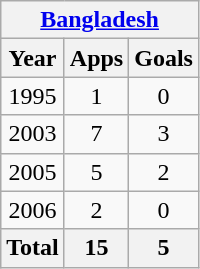<table class="wikitable" style="text-align:center">
<tr>
<th colspan=3><a href='#'>Bangladesh</a></th>
</tr>
<tr>
<th>Year</th>
<th>Apps</th>
<th>Goals</th>
</tr>
<tr>
<td>1995</td>
<td>1</td>
<td>0</td>
</tr>
<tr>
<td>2003</td>
<td>7</td>
<td>3</td>
</tr>
<tr>
<td>2005</td>
<td>5</td>
<td>2</td>
</tr>
<tr>
<td>2006</td>
<td>2</td>
<td>0</td>
</tr>
<tr>
<th>Total</th>
<th>15</th>
<th>5</th>
</tr>
</table>
